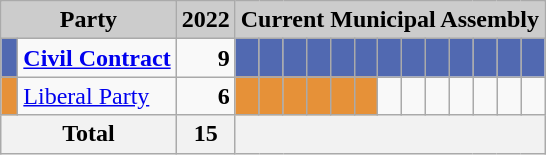<table class="wikitable">
<tr>
<th colspan="2" style="background:#ccc">Party</th>
<th style="background:#ccc">2022</th>
<th colspan="14" style="background:#ccc">Current Municipal Assembly</th>
</tr>
<tr>
<td style="background-color: #5169B1"> </td>
<td><a href='#'><strong>Civil Contract</strong></a></td>
<td style="text-align: right"><strong>9</strong></td>
<td style="background-color: #5169B1"> </td>
<td style="background-color: #5169B1"> </td>
<td style="background-color: #5169B1"> </td>
<td style="background-color: #5169B1"> </td>
<td style="background-color: #5169B1"> </td>
<td style="background-color: #5169B1"> </td>
<td style="background-color: #5169B1"> </td>
<td style="background-color: #5169B1"> </td>
<td style="background-color: #5169B1"> </td>
<td style="background-color: #5169B1"> </td>
<td style="background-color: #5169B1"> </td>
<td style="background-color: #5169B1"> </td>
<td style="background-color: #5169B1"> </td>
</tr>
<tr>
<td style="background-color: #E69138"> </td>
<td><a href='#'>Liberal Party</a></td>
<td style="text-align: right"><strong>6</strong></td>
<td style="background-color: #E69138"> </td>
<td style="background-color: #E69138"> </td>
<td style="background-color: #E69138"> </td>
<td style="background-color: #E69138"> </td>
<td style="background-color: #E69138"> </td>
<td style="background-color: #E69138"> </td>
<td></td>
<td></td>
<td></td>
<td></td>
<td></td>
<td></td>
<td></td>
</tr>
<tr>
<th colspan="2">Total</th>
<th align="right">15</th>
<th colspan="14"> </th>
</tr>
</table>
